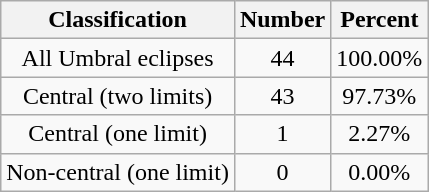<table class="wikitable sortable">
<tr align=center>
<th>Classification</th>
<th>Number</th>
<th>Percent</th>
</tr>
<tr align=center>
<td>All Umbral eclipses</td>
<td>44</td>
<td>100.00%</td>
</tr>
<tr align=center>
<td>Central (two limits)</td>
<td>43</td>
<td>97.73%</td>
</tr>
<tr align=center>
<td>Central (one limit)</td>
<td>1</td>
<td>2.27%</td>
</tr>
<tr align=center>
<td>Non-central (one limit)</td>
<td>0</td>
<td>0.00%</td>
</tr>
</table>
